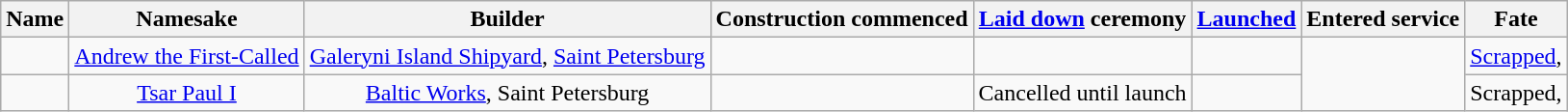<table class="wikitable" style="text-align: center">
<tr>
<th>Name</th>
<th>Namesake</th>
<th>Builder</th>
<th>Construction commenced</th>
<th><a href='#'>Laid down</a> ceremony</th>
<th><a href='#'>Launched</a></th>
<th>Entered service</th>
<th>Fate</th>
</tr>
<tr>
<td></td>
<td><a href='#'>Andrew the First-Called</a></td>
<td><a href='#'>Galeryni Island Shipyard</a>, <a href='#'>Saint Petersburg</a></td>
<td></td>
<td></td>
<td></td>
<td rowspan=2></td>
<td><a href='#'>Scrapped</a>, </td>
</tr>
<tr>
<td></td>
<td><a href='#'>Tsar Paul I</a></td>
<td><a href='#'>Baltic Works</a>, Saint Petersburg</td>
<td></td>
<td>Cancelled until launch</td>
<td></td>
<td>Scrapped, </td>
</tr>
</table>
